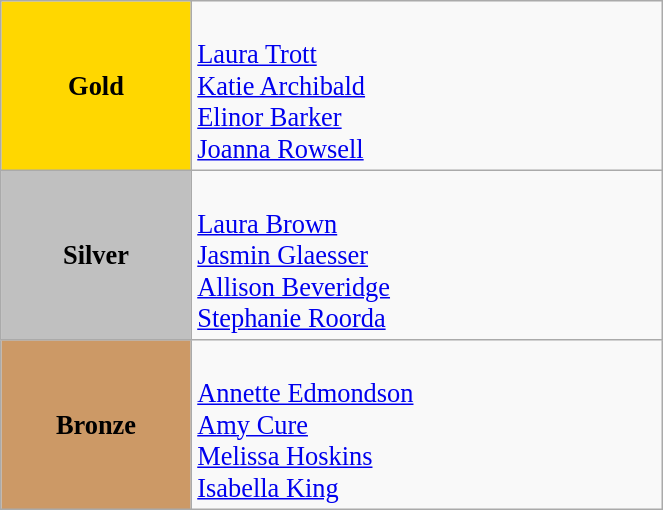<table class="wikitable" style=" text-align:center; font-size:110%;" width="35%">
<tr>
<td rowspan="1" bgcolor="gold"><strong>Gold</strong></td>
<td align=left><br><a href='#'>Laura Trott</a><br><a href='#'>Katie Archibald</a><br><a href='#'>Elinor Barker</a><br><a href='#'>Joanna Rowsell</a></td>
</tr>
<tr>
<td rowspan="1" bgcolor="silver"><strong>Silver</strong></td>
<td align=left><br><a href='#'>Laura Brown</a><br><a href='#'>Jasmin Glaesser</a><br><a href='#'>Allison Beveridge</a><br><a href='#'>Stephanie Roorda</a></td>
</tr>
<tr>
<td rowspan="1" bgcolor="#cc9966"><strong>Bronze</strong></td>
<td align=left><br><a href='#'>Annette Edmondson</a><br><a href='#'>Amy Cure</a><br><a href='#'>Melissa Hoskins</a><br><a href='#'>Isabella King</a></td>
</tr>
</table>
